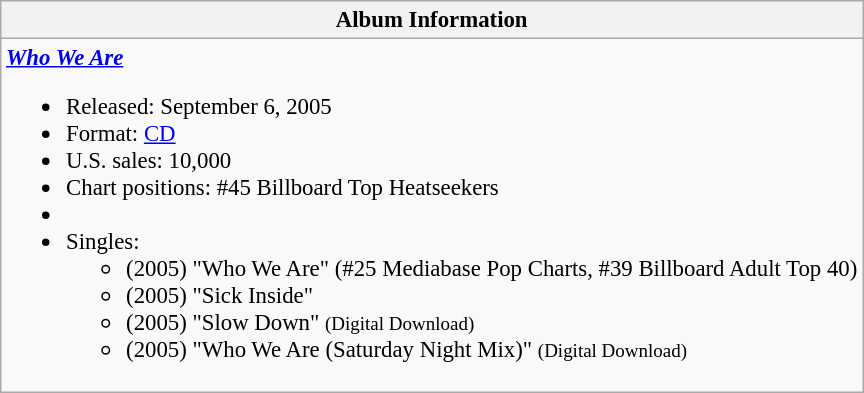<table class="wikitable" style="font-size: 95%;">
<tr>
<th align="left">Album Information</th>
</tr>
<tr>
<td align="left"><strong><em><a href='#'>Who We Are</a></em></strong><br><ul><li>Released: September 6, 2005</li><li>Format: <a href='#'>CD</a></li><li>U.S. sales: 10,000</li><li>Chart positions: #45 Billboard Top Heatseekers</li><li></li><li>Singles:<ul><li>(2005) "Who We Are" (#25 Mediabase Pop Charts, #39 Billboard Adult Top 40)</li><li>(2005) "Sick Inside"</li><li>(2005) "Slow Down" <small>(Digital Download)</small></li><li>(2005) "Who We Are (Saturday Night Mix)" <small>(Digital Download)</small></li></ul></li></ul></td>
</tr>
</table>
